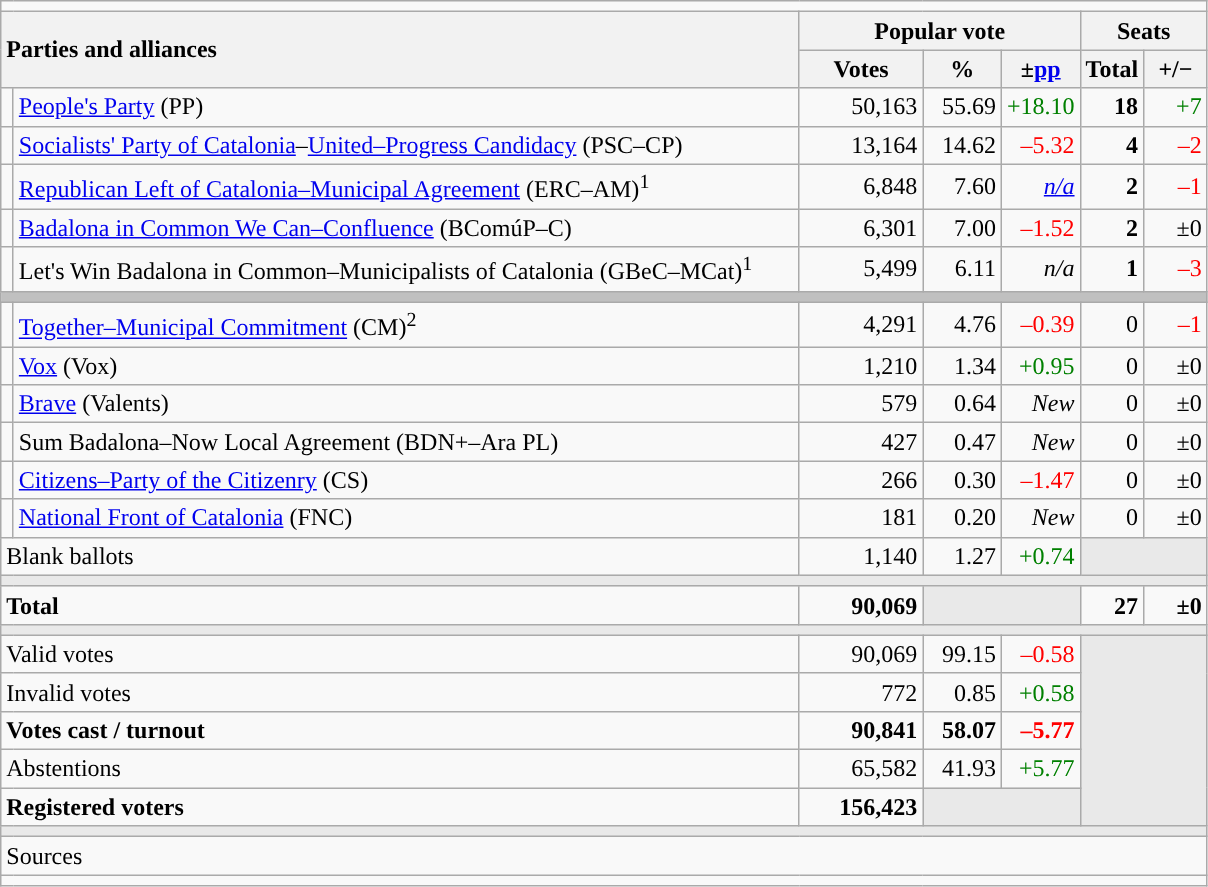<table class="wikitable" style="text-align:right;">
<tr>
<td colspan="7"></td>
</tr>
<tr>
<th style="text-align:left;" rowspan="2" colspan="2" width="525">Parties and alliances</th>
<th colspan="3">Popular vote</th>
<th colspan="2">Seats</th>
</tr>
<tr>
<th width="75">Votes</th>
<th width="45">%</th>
<th width="45">±<a href='#'>pp</a></th>
<th width="35">Total</th>
<th width="35">+/−</th>
</tr>
<tr>
<td width="1" style="color:inherit;background:"></td>
<td align="left"><a href='#'>People's Party</a> (PP)</td>
<td>50,163</td>
<td>55.69</td>
<td style="color:green;">+18.10</td>
<td><strong>18</strong></td>
<td style="color:green;">+7</td>
</tr>
<tr>
<td style="color:inherit;background:"></td>
<td align="left"><a href='#'>Socialists' Party of Catalonia</a>–<a href='#'>United–Progress Candidacy</a> (PSC–CP)</td>
<td>13,164</td>
<td>14.62</td>
<td style="color:red;">–5.32</td>
<td><strong>4</strong></td>
<td style="color:red;">–2</td>
</tr>
<tr>
<td style="color:inherit;background:"></td>
<td align="left"><a href='#'>Republican Left of Catalonia–Municipal Agreement</a> (ERC–AM)<sup>1</sup></td>
<td>6,848</td>
<td>7.60</td>
<td><em><a href='#'>n/a</a></em></td>
<td><strong>2</strong></td>
<td style="color:red;">–1</td>
</tr>
<tr>
<td style="color:inherit;background:"></td>
<td align="left"><a href='#'>Badalona in Common We Can–Confluence</a> (BComúP–C)</td>
<td>6,301</td>
<td>7.00</td>
<td style="color:red;">–1.52</td>
<td><strong>2</strong></td>
<td>±0</td>
</tr>
<tr>
<td style="color:inherit;background:"></td>
<td align="left">Let's Win Badalona in Common–Municipalists of Catalonia (GBeC–MCat)<sup>1</sup></td>
<td>5,499</td>
<td>6.11</td>
<td><em>n/a</em></td>
<td><strong>1</strong></td>
<td style="color:red;">–3</td>
</tr>
<tr>
<td colspan="7" bgcolor="#C0C0C0"></td>
</tr>
<tr>
<td style="color:inherit;background:"></td>
<td align="left"><a href='#'>Together–Municipal Commitment</a> (CM)<sup>2</sup></td>
<td>4,291</td>
<td>4.76</td>
<td style="color:red;">–0.39</td>
<td>0</td>
<td style="color:red;">–1</td>
</tr>
<tr>
<td style="color:inherit;background:"></td>
<td align="left"><a href='#'>Vox</a> (Vox)</td>
<td>1,210</td>
<td>1.34</td>
<td style="color:green;">+0.95</td>
<td>0</td>
<td>±0</td>
</tr>
<tr>
<td style="color:inherit;background:"></td>
<td align="left"><a href='#'>Brave</a> (Valents)</td>
<td>579</td>
<td>0.64</td>
<td><em>New</em></td>
<td>0</td>
<td>±0</td>
</tr>
<tr>
<td style="color:inherit;background:"></td>
<td align="left">Sum Badalona–Now Local Agreement (BDN+–Ara PL)</td>
<td>427</td>
<td>0.47</td>
<td><em>New</em></td>
<td>0</td>
<td>±0</td>
</tr>
<tr>
<td style="color:inherit;background:"></td>
<td align="left"><a href='#'>Citizens–Party of the Citizenry</a> (CS)</td>
<td>266</td>
<td>0.30</td>
<td style="color:red;">–1.47</td>
<td>0</td>
<td>±0</td>
</tr>
<tr>
<td style="color:inherit;background:"></td>
<td align="left"><a href='#'>National Front of Catalonia</a> (FNC)</td>
<td>181</td>
<td>0.20</td>
<td><em>New</em></td>
<td>0</td>
<td>±0</td>
</tr>
<tr>
<td align="left" colspan="2">Blank ballots</td>
<td>1,140</td>
<td>1.27</td>
<td style="color:green;">+0.74</td>
<td bgcolor="#E9E9E9" colspan="2"></td>
</tr>
<tr>
<td colspan="7" bgcolor="#E9E9E9"></td>
</tr>
<tr style="font-weight:bold;">
<td align="left" colspan="2">Total</td>
<td>90,069</td>
<td bgcolor="#E9E9E9" colspan="2"></td>
<td>27</td>
<td>±0</td>
</tr>
<tr>
<td colspan="7" bgcolor="#E9E9E9"></td>
</tr>
<tr>
<td align="left" colspan="2">Valid votes</td>
<td>90,069</td>
<td>99.15</td>
<td style="color:red;">–0.58</td>
<td bgcolor="#E9E9E9" colspan="2" rowspan="5"></td>
</tr>
<tr>
<td align="left" colspan="2">Invalid votes</td>
<td>772</td>
<td>0.85</td>
<td style="color:green;">+0.58</td>
</tr>
<tr style="font-weight:bold;">
<td align="left" colspan="2">Votes cast / turnout</td>
<td>90,841</td>
<td>58.07</td>
<td style="color:red;">–5.77</td>
</tr>
<tr>
<td align="left" colspan="2">Abstentions</td>
<td>65,582</td>
<td>41.93</td>
<td style="color:green;">+5.77</td>
</tr>
<tr style="font-weight:bold;">
<td align="left" colspan="2">Registered voters</td>
<td>156,423</td>
<td bgcolor="#E9E9E9" colspan="2"></td>
</tr>
<tr>
<td colspan="7" bgcolor="#E9E9E9"></td>
</tr>
<tr>
<td align="left" colspan="7">Sources</td>
</tr>
<tr>
<td colspan="7" style="text-align:left; max-width:790px;"></td>
</tr>
</table>
